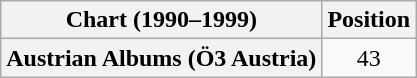<table class="wikitable plainrowheaders" style="text-align:center">
<tr>
<th scope="col">Chart (1990–1999)</th>
<th scope="col">Position</th>
</tr>
<tr>
<th scope="row">Austrian Albums (Ö3 Austria)</th>
<td>43</td>
</tr>
</table>
